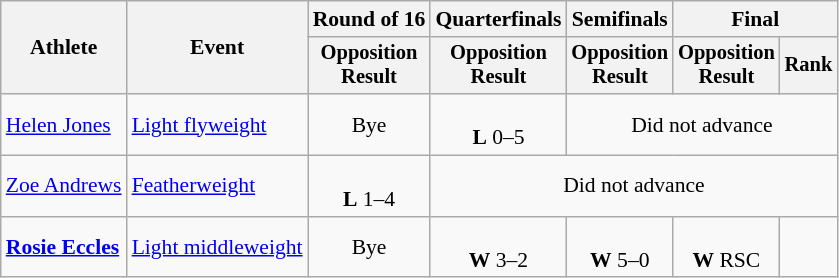<table class="wikitable" style="font-size:90%; text-align:center">
<tr>
<th rowspan=2>Athlete</th>
<th rowspan=2>Event</th>
<th>Round of 16</th>
<th>Quarterfinals</th>
<th>Semifinals</th>
<th colspan=2>Final</th>
</tr>
<tr style="font-size:95%">
<th>Opposition<br>Result</th>
<th>Opposition<br>Result</th>
<th>Opposition<br>Result</th>
<th>Opposition<br>Result</th>
<th>Rank</th>
</tr>
<tr>
<td align=left><a href='#'>Helen Jones</a></td>
<td align=left><a href='#'>Light flyweight</a></td>
<td>Bye</td>
<td><br><strong>L</strong> 0–5</td>
<td colspan=3>Did not advance</td>
</tr>
<tr>
<td align=left><a href='#'>Zoe Andrews</a></td>
<td align=left><a href='#'>Featherweight</a></td>
<td><br><strong>L</strong> 1–4</td>
<td colspan="4">Did not advance</td>
</tr>
<tr>
<td align=left><strong><a href='#'>Rosie Eccles</a></strong></td>
<td align=left><a href='#'>Light middleweight</a></td>
<td>Bye</td>
<td><br><strong>W</strong> 3–2</td>
<td><br><strong>W</strong> 5–0</td>
<td><br><strong>W</strong> RSC</td>
<td></td>
</tr>
</table>
